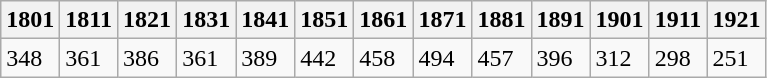<table class="wikitable">
<tr>
<th>1801</th>
<th>1811</th>
<th>1821</th>
<th>1831</th>
<th>1841</th>
<th>1851</th>
<th>1861</th>
<th>1871</th>
<th>1881</th>
<th>1891</th>
<th>1901</th>
<th>1911</th>
<th>1921</th>
</tr>
<tr>
<td>348</td>
<td>361</td>
<td>386</td>
<td>361</td>
<td>389</td>
<td>442</td>
<td>458</td>
<td>494</td>
<td>457</td>
<td>396</td>
<td>312</td>
<td>298</td>
<td>251</td>
</tr>
</table>
